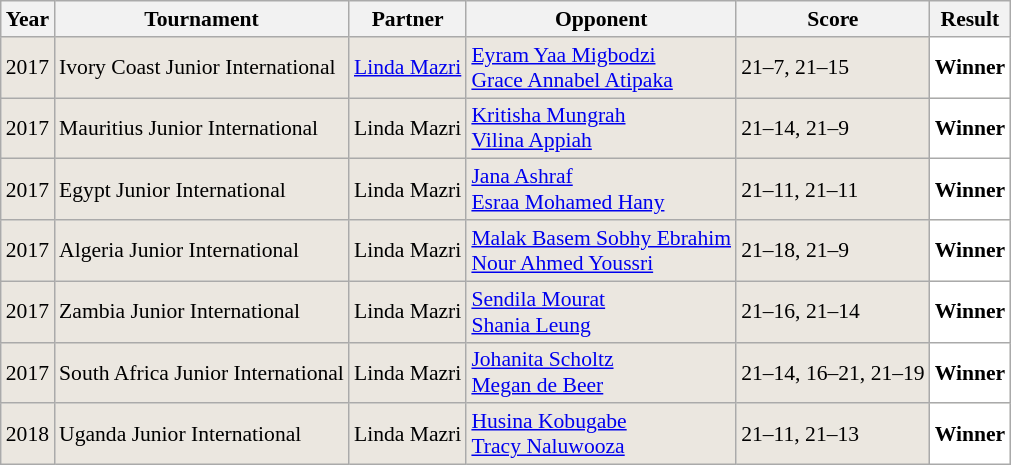<table class="sortable wikitable" style="font-size: 90%;">
<tr>
<th>Year</th>
<th>Tournament</th>
<th>Partner</th>
<th>Opponent</th>
<th>Score</th>
<th>Result</th>
</tr>
<tr style="background:#EBE7E0">
<td align="center">2017</td>
<td align="left">Ivory Coast Junior International</td>
<td align="left"> <a href='#'>Linda Mazri</a></td>
<td align="left"> <a href='#'>Eyram Yaa Migbodzi</a><br> <a href='#'>Grace Annabel Atipaka</a></td>
<td align="left">21–7, 21–15</td>
<td style="text-align:left; background:white"> <strong>Winner</strong></td>
</tr>
<tr style="background:#EBE7E0">
<td align="center">2017</td>
<td align="left">Mauritius Junior International</td>
<td align="left"> Linda Mazri</td>
<td align="left"> <a href='#'>Kritisha Mungrah</a><br> <a href='#'>Vilina Appiah</a></td>
<td align="left">21–14, 21–9</td>
<td style="text-align:left; background:white"> <strong>Winner</strong></td>
</tr>
<tr style="background:#EBE7E0">
<td align="center">2017</td>
<td align="left">Egypt Junior International</td>
<td align="left"> Linda Mazri</td>
<td align="left"> <a href='#'>Jana Ashraf</a><br> <a href='#'>Esraa Mohamed Hany</a></td>
<td align="left">21–11, 21–11</td>
<td style="text-align:left; background:white"> <strong>Winner</strong></td>
</tr>
<tr style="background:#EBE7E0">
<td align="center">2017</td>
<td align="left">Algeria Junior International</td>
<td align="left"> Linda Mazri</td>
<td align="left"> <a href='#'>Malak Basem Sobhy Ebrahim</a><br> <a href='#'>Nour Ahmed Youssri</a></td>
<td align="left">21–18, 21–9</td>
<td style="text-align:left; background:white"> <strong>Winner</strong></td>
</tr>
<tr style="background:#EBE7E0">
<td align="center">2017</td>
<td align="left">Zambia Junior International</td>
<td align="left"> Linda Mazri</td>
<td align="left"> <a href='#'>Sendila Mourat</a><br> <a href='#'>Shania Leung</a></td>
<td align="left">21–16, 21–14</td>
<td style="text-align:left; background:white"> <strong>Winner</strong></td>
</tr>
<tr style="background:#EBE7E0">
<td align="center">2017</td>
<td align="left">South Africa Junior International</td>
<td align="left"> Linda Mazri</td>
<td align="left"> <a href='#'>Johanita Scholtz</a><br> <a href='#'>Megan de Beer</a></td>
<td align="left">21–14, 16–21, 21–19</td>
<td style="text-align:left; background:white"> <strong>Winner</strong></td>
</tr>
<tr style="background:#EBE7E0">
<td align="center">2018</td>
<td align="left">Uganda Junior International</td>
<td align="left"> Linda Mazri</td>
<td align="left"> <a href='#'>Husina Kobugabe</a><br> <a href='#'>Tracy Naluwooza</a></td>
<td align="left">21–11, 21–13</td>
<td style="text-align:left; background:white"> <strong>Winner</strong></td>
</tr>
</table>
